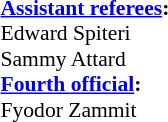<table width=100% style="font-size: 90%">
<tr>
<td style="width:40%; vertical-align:top;"><br><strong><a href='#'>Assistant referees</a>:</strong>
<br>Edward Spiteri
<br>Sammy Attard
<br><strong><a href='#'>Fourth official</a>:</strong>
<br>Fyodor Zammit</td>
</tr>
</table>
